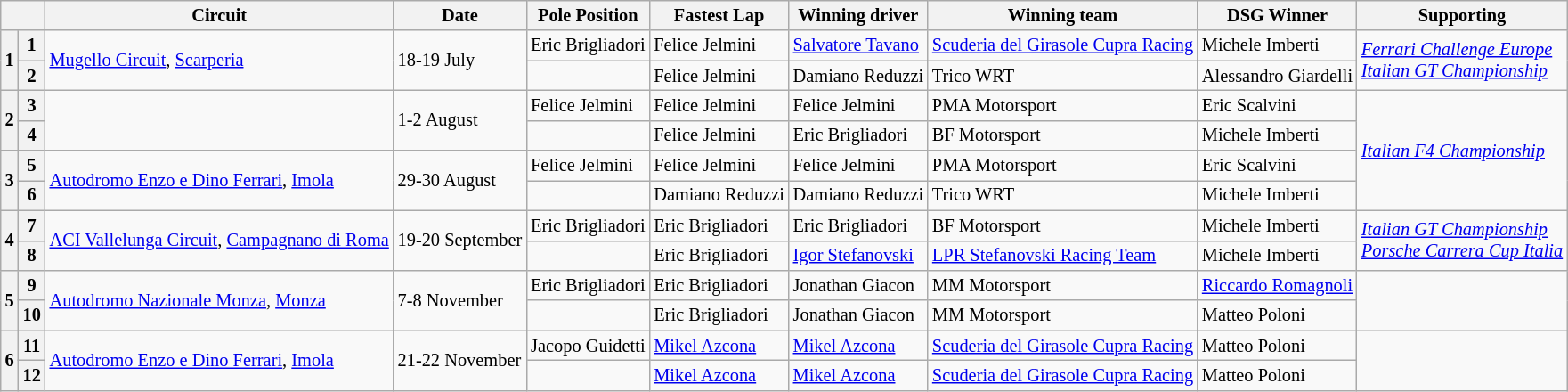<table class="wikitable" style="font-size: 85%;">
<tr>
<th colspan="2"></th>
<th>Circuit</th>
<th>Date</th>
<th>Pole Position</th>
<th>Fastest Lap</th>
<th>Winning driver</th>
<th>Winning team</th>
<th>DSG Winner</th>
<th>Supporting</th>
</tr>
<tr>
<th rowspan="2">1</th>
<th>1</th>
<td rowspan="2"><a href='#'>Mugello Circuit</a>, <a href='#'>Scarperia</a></td>
<td rowspan="2">18-19 July</td>
<td> Eric Brigliadori</td>
<td> Felice Jelmini</td>
<td> <a href='#'>Salvatore Tavano</a></td>
<td> <a href='#'>Scuderia del Girasole Cupra Racing</a></td>
<td> Michele Imberti</td>
<td rowspan="2"><em><a href='#'>Ferrari Challenge Europe</a></em><br><em><a href='#'>Italian GT Championship</a></em></td>
</tr>
<tr>
<th>2</th>
<td></td>
<td> Felice Jelmini</td>
<td> Damiano Reduzzi</td>
<td> Trico WRT</td>
<td> Alessandro Giardelli</td>
</tr>
<tr>
<th rowspan="2">2</th>
<th>3</th>
<td rowspan="2"></td>
<td rowspan="2">1-2 August</td>
<td> Felice Jelmini</td>
<td> Felice Jelmini</td>
<td> Felice Jelmini</td>
<td> PMA Motorsport</td>
<td> Eric Scalvini</td>
<td rowspan="4"><em><a href='#'>Italian F4 Championship</a></em></td>
</tr>
<tr>
<th>4</th>
<td></td>
<td> Felice Jelmini</td>
<td> Eric Brigliadori</td>
<td> BF Motorsport</td>
<td> Michele Imberti</td>
</tr>
<tr>
<th rowspan="2">3</th>
<th>5</th>
<td rowspan="2"><a href='#'>Autodromo Enzo e Dino Ferrari</a>, <a href='#'>Imola</a></td>
<td rowspan="2">29-30 August</td>
<td> Felice Jelmini</td>
<td> Felice Jelmini</td>
<td> Felice Jelmini</td>
<td> PMA Motorsport</td>
<td> Eric Scalvini</td>
</tr>
<tr>
<th>6</th>
<td></td>
<td> Damiano Reduzzi</td>
<td> Damiano Reduzzi</td>
<td> Trico WRT</td>
<td> Michele Imberti</td>
</tr>
<tr>
<th rowspan="2">4</th>
<th>7</th>
<td rowspan="2"><a href='#'>ACI Vallelunga Circuit</a>, <a href='#'>Campagnano di Roma</a></td>
<td rowspan="2">19-20 September</td>
<td> Eric Brigliadori</td>
<td> Eric Brigliadori</td>
<td> Eric Brigliadori</td>
<td> BF Motorsport</td>
<td> Michele Imberti</td>
<td rowspan="2"><em><a href='#'>Italian GT Championship</a></em><br><em><a href='#'>Porsche Carrera Cup Italia</a></em></td>
</tr>
<tr>
<th>8</th>
<td></td>
<td> Eric Brigliadori</td>
<td> <a href='#'>Igor Stefanovski</a></td>
<td> <a href='#'>LPR Stefanovski Racing Team</a></td>
<td> Michele Imberti</td>
</tr>
<tr>
<th rowspan="2">5</th>
<th>9</th>
<td rowspan="2"><a href='#'>Autodromo Nazionale Monza</a>, <a href='#'>Monza</a></td>
<td rowspan="2">7-8 November</td>
<td> Eric Brigliadori</td>
<td> Eric Brigliadori</td>
<td> Jonathan Giacon</td>
<td> MM Motorsport</td>
<td> <a href='#'>Riccardo Romagnoli</a></td>
<td rowspan="2"></td>
</tr>
<tr>
<th>10</th>
<td></td>
<td> Eric Brigliadori</td>
<td> Jonathan Giacon</td>
<td> MM Motorsport</td>
<td> Matteo Poloni</td>
</tr>
<tr>
<th rowspan="2">6</th>
<th>11</th>
<td rowspan="2"><a href='#'>Autodromo Enzo e Dino Ferrari</a>, <a href='#'>Imola</a></td>
<td rowspan="2">21-22 November</td>
<td> Jacopo Guidetti</td>
<td> <a href='#'>Mikel Azcona</a></td>
<td> <a href='#'>Mikel Azcona</a></td>
<td> <a href='#'>Scuderia del Girasole Cupra Racing</a></td>
<td> Matteo Poloni</td>
<td rowspan="2"></td>
</tr>
<tr>
<th>12</th>
<td></td>
<td> <a href='#'>Mikel Azcona</a></td>
<td> <a href='#'>Mikel Azcona</a></td>
<td> <a href='#'>Scuderia del Girasole Cupra Racing</a></td>
<td> Matteo Poloni</td>
</tr>
</table>
